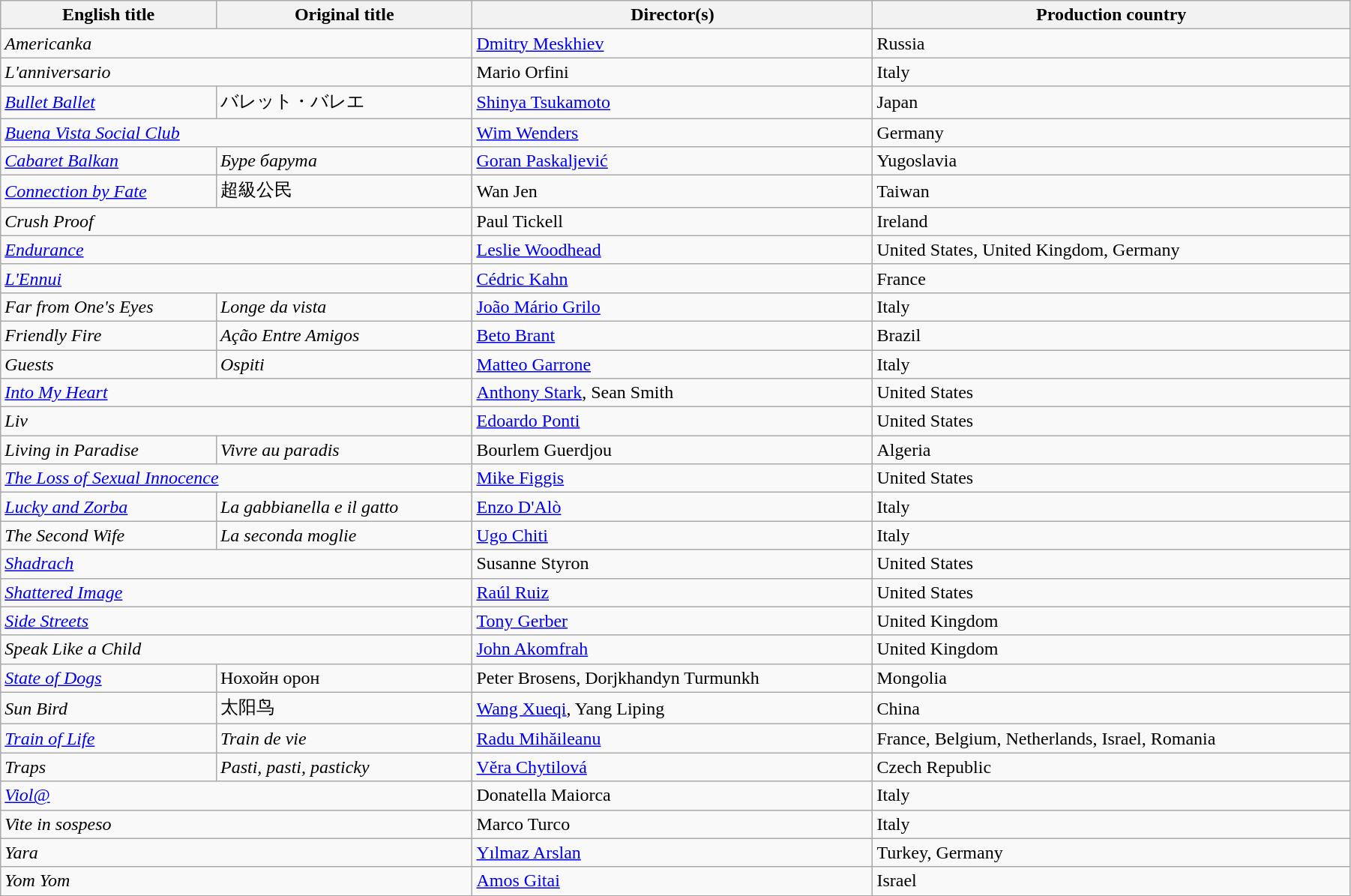<table class="wikitable" width="95%">
<tr>
<th>English title</th>
<th>Original title</th>
<th>Director(s)</th>
<th>Production country</th>
</tr>
<tr>
<td colspan="2"><em>Americanka </em></td>
<td><a href='#'>Dmitry Meskhiev</a></td>
<td>Russia</td>
</tr>
<tr>
<td colspan="2"><em>L'anniversario</em></td>
<td>Mario Orfini</td>
<td>Italy</td>
</tr>
<tr>
<td><em><a href='#'>Bullet Ballet</a></em></td>
<td>バレット・バレエ</td>
<td><a href='#'>Shinya Tsukamoto</a></td>
<td>Japan</td>
</tr>
<tr>
<td colspan="2"><em><a href='#'>Buena Vista Social Club</a></em></td>
<td><a href='#'>Wim Wenders</a></td>
<td>Germany</td>
</tr>
<tr>
<td><em><a href='#'>Cabaret Balkan</a></em></td>
<td><em>Буре барута </em></td>
<td><a href='#'>Goran Paskaljević</a></td>
<td>Yugoslavia</td>
</tr>
<tr>
<td><em><a href='#'>Connection by Fate</a></em></td>
<td>超級公民</td>
<td>Wan Jen</td>
<td>Taiwan</td>
</tr>
<tr>
<td colspan="2"><em>Crush Proof</em></td>
<td>Paul Tickell</td>
<td>Ireland</td>
</tr>
<tr>
<td colspan="2"><em><a href='#'>Endurance</a></em></td>
<td><a href='#'>Leslie Woodhead</a></td>
<td>United States, United Kingdom, Germany</td>
</tr>
<tr>
<td colspan="2"><em><a href='#'>L'Ennui</a></em></td>
<td><a href='#'>Cédric Kahn</a></td>
<td>France</td>
</tr>
<tr>
<td><em> Far from One's Eyes</em></td>
<td><em>Longe da vista </em></td>
<td><a href='#'>João Mário Grilo</a></td>
<td>Italy</td>
</tr>
<tr>
<td><em>Friendly Fire</em></td>
<td><em>Ação Entre Amigos</em></td>
<td><a href='#'>Beto Brant</a></td>
<td>Brazil</td>
</tr>
<tr>
<td><em>Guests</em></td>
<td><em>Ospiti </em></td>
<td><a href='#'>Matteo Garrone</a></td>
<td>Italy</td>
</tr>
<tr>
<td colspan="2"><em> <a href='#'>Into My Heart</a></em></td>
<td><a href='#'>Anthony Stark</a>, Sean Smith</td>
<td>United States</td>
</tr>
<tr>
<td colspan="2"><em>Liv </em></td>
<td><a href='#'>Edoardo Ponti</a></td>
<td>United States</td>
</tr>
<tr>
<td><em>Living in Paradise</em></td>
<td><em>Vivre au paradis</em></td>
<td>Bourlem Guerdjou</td>
<td>Algeria</td>
</tr>
<tr>
<td colspan="2"><em><a href='#'>The Loss of Sexual Innocence</a></em></td>
<td><a href='#'>Mike Figgis</a></td>
<td>United States</td>
</tr>
<tr>
<td><em><a href='#'>Lucky and Zorba</a></em></td>
<td><em> La gabbianella e il gatto</em></td>
<td><a href='#'>Enzo D'Alò</a></td>
<td>Italy</td>
</tr>
<tr>
<td><em>The Second Wife</em></td>
<td><em>La seconda moglie</em></td>
<td><a href='#'>Ugo Chiti</a></td>
<td>Italy</td>
</tr>
<tr>
<td colspan="2"><em><a href='#'>Shadrach</a> </em></td>
<td>Susanne Styron</td>
<td>United States</td>
</tr>
<tr>
<td colspan="2"><em><a href='#'>Shattered Image</a></em></td>
<td><a href='#'>Raúl Ruiz</a></td>
<td>United States</td>
</tr>
<tr>
<td colspan="2"><em><a href='#'>Side Streets</a></em></td>
<td><a href='#'>Tony Gerber</a></td>
<td>United Kingdom</td>
</tr>
<tr>
<td colspan="2"><em>Speak Like a Child</em></td>
<td><a href='#'>John Akomfrah</a></td>
<td>United Kingdom</td>
</tr>
<tr>
<td><em><a href='#'>State of Dogs</a></em></td>
<td>Нохойн орон</td>
<td>Peter Brosens, Dorjkhandyn Turmunkh</td>
<td>Mongolia</td>
</tr>
<tr>
<td><em>Sun Bird</em></td>
<td>太阳鸟</td>
<td><a href='#'>Wang Xueqi</a>, Yang Liping</td>
<td>China</td>
</tr>
<tr>
<td><em><a href='#'>Train of Life</a></em></td>
<td><em>Train de vie</em></td>
<td><a href='#'>Radu Mihăileanu</a></td>
<td>France, Belgium, Netherlands, Israel, Romania</td>
</tr>
<tr>
<td><em>Traps</em></td>
<td><em>Pasti, pasti, pasticky</em></td>
<td><a href='#'>Věra Chytilová</a></td>
<td>Czech Republic</td>
</tr>
<tr>
<td colspan="2"><em><a href='#'>Viol@</a></em></td>
<td>Donatella Maiorca</td>
<td>Italy</td>
</tr>
<tr>
<td colspan="2"><em>Vite in sospeso</em></td>
<td>Marco Turco</td>
<td>Italy</td>
</tr>
<tr>
<td colspan="2"><em>Yara </em></td>
<td><a href='#'>Yılmaz Arslan</a></td>
<td>Turkey, Germany</td>
</tr>
<tr>
<td colspan="2"><em>Yom Yom</em></td>
<td><a href='#'>Amos Gitai</a></td>
<td>Israel</td>
</tr>
<tr>
</tr>
</table>
